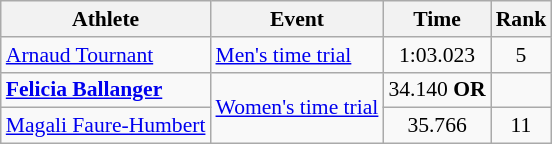<table class=wikitable style="font-size:90%">
<tr>
<th>Athlete</th>
<th>Event</th>
<th>Time</th>
<th>Rank</th>
</tr>
<tr>
<td align=left><a href='#'>Arnaud Tournant</a></td>
<td align=left><a href='#'>Men's time trial</a></td>
<td align=center>1:03.023</td>
<td align=center>5</td>
</tr>
<tr>
<td align=left><strong><a href='#'>Felicia Ballanger</a></strong></td>
<td align=left rowspan=2><a href='#'>Women's time trial</a></td>
<td align=center>34.140 <strong>OR</strong></td>
<td align=center></td>
</tr>
<tr>
<td align=left><a href='#'>Magali Faure-Humbert</a></td>
<td align=center>35.766</td>
<td align=center>11</td>
</tr>
</table>
